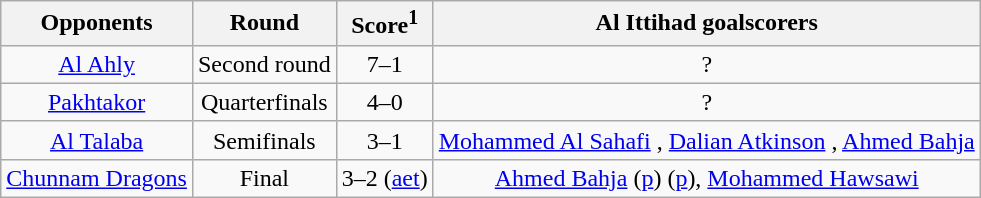<table class="wikitable" style="text-align: center">
<tr>
<th>Opponents</th>
<th>Round</th>
<th>Score<sup>1</sup></th>
<th>Al Ittihad goalscorers</th>
</tr>
<tr>
<td> <a href='#'>Al Ahly</a></td>
<td>Second round</td>
<td>7–1</td>
<td>?</td>
</tr>
<tr>
<td> <a href='#'>Pakhtakor</a></td>
<td>Quarterfinals</td>
<td>4–0</td>
<td>?</td>
</tr>
<tr>
<td> <a href='#'>Al Talaba</a></td>
<td>Semifinals</td>
<td>3–1</td>
<td><a href='#'>Mohammed Al Sahafi</a> , <a href='#'>Dalian Atkinson</a> , <a href='#'>Ahmed Bahja</a> </td>
</tr>
<tr>
<td> <a href='#'>Chunnam Dragons</a></td>
<td>Final</td>
<td>3–2 (<a href='#'>aet</a>)</td>
<td><a href='#'>Ahmed Bahja</a>  (<a href='#'>p</a>)  (<a href='#'>p</a>), <a href='#'>Mohammed Hawsawi</a> </td>
</tr>
</table>
